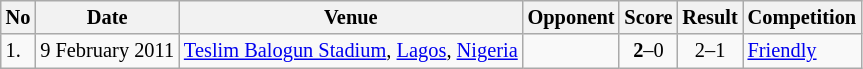<table class="wikitable" style="font-size:85%;">
<tr>
<th>No</th>
<th>Date</th>
<th>Venue</th>
<th>Opponent</th>
<th>Score</th>
<th>Result</th>
<th>Competition</th>
</tr>
<tr>
<td>1.</td>
<td>9 February 2011</td>
<td><a href='#'>Teslim Balogun Stadium</a>, <a href='#'>Lagos</a>, <a href='#'>Nigeria</a></td>
<td></td>
<td align=center><strong>2</strong>–0</td>
<td align=center>2–1</td>
<td><a href='#'>Friendly</a></td>
</tr>
</table>
